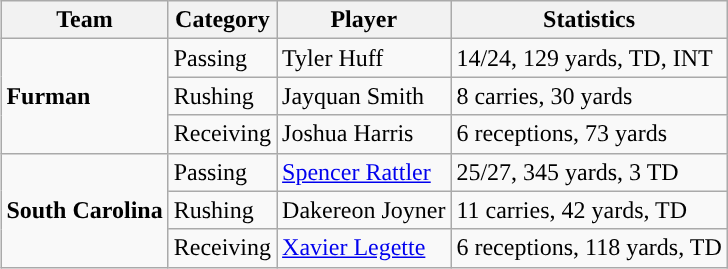<table class="wikitable" style="float: right;">
<tr>
<th>Team</th>
<th>Category</th>
<th>Player</th>
<th>Statistics</th>
</tr>
<tr>
<td rowspan=3><strong>Furman</strong></td>
<td>Passing</td>
<td>Tyler Huff</td>
<td>14/24, 129 yards, TD, INT</td>
</tr>
<tr>
<td>Rushing</td>
<td>Jayquan Smith</td>
<td>8 carries, 30 yards</td>
</tr>
<tr>
<td>Receiving</td>
<td>Joshua Harris</td>
<td>6 receptions, 73 yards</td>
</tr>
<tr>
<td rowspan=3><strong>South Carolina</strong></td>
<td>Passing</td>
<td><a href='#'>Spencer Rattler</a></td>
<td>25/27, 345 yards, 3 TD</td>
</tr>
<tr>
<td>Rushing</td>
<td>Dakereon Joyner</td>
<td>11 carries, 42 yards, TD</td>
</tr>
<tr>
<td>Receiving</td>
<td><a href='#'>Xavier Legette</a></td>
<td>6 receptions, 118 yards, TD</td>
</tr>
</table>
